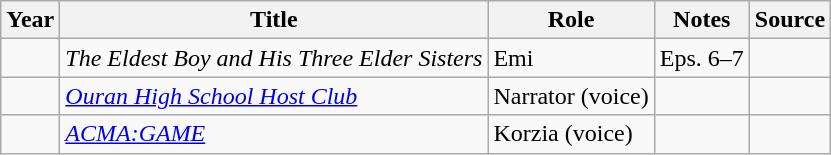<table class="wikitable sortable plainrowheaders">
<tr>
<th>Year</th>
<th>Title</th>
<th>Role</th>
<th class="unsortable">Notes</th>
<th class="unsortable">Source</th>
</tr>
<tr>
<td></td>
<td><em>The Eldest Boy and His Three Elder Sisters</em></td>
<td>Emi</td>
<td>Eps. 6–7</td>
<td></td>
</tr>
<tr>
<td></td>
<td><em><a href='#'>Ouran High School Host Club</a></em></td>
<td>Narrator (voice)</td>
<td></td>
<td></td>
</tr>
<tr>
<td></td>
<td><em><a href='#'>ACMA:GAME</a></em></td>
<td>Korzia (voice)</td>
<td></td>
<td></td>
</tr>
</table>
